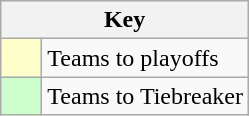<table class="wikitable" style="text-align: center;">
<tr>
<th colspan="2">Key</th>
</tr>
<tr>
<td style="background:#ffffcc; width:20px;"></td>
<td align="left">Teams to playoffs</td>
</tr>
<tr>
<td style="background:#ccffcc; width:20px;"></td>
<td align="left">Teams to Tiebreaker</td>
</tr>
</table>
